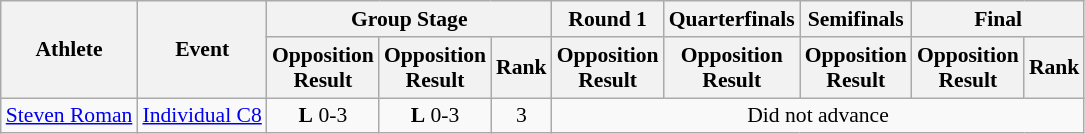<table class="wikitable" style="font-size:90%">
<tr>
<th rowspan="2">Athlete</th>
<th rowspan="2">Event</th>
<th colspan="3">Group Stage</th>
<th>Round 1</th>
<th>Quarterfinals</th>
<th>Semifinals</th>
<th colspan="2">Final</th>
</tr>
<tr>
<th>Opposition<br>Result</th>
<th>Opposition<br>Result</th>
<th>Rank</th>
<th>Opposition<br>Result</th>
<th>Opposition<br>Result</th>
<th>Opposition<br>Result</th>
<th>Opposition<br>Result</th>
<th>Rank</th>
</tr>
<tr align="center">
<td align="left"><a href='#'>Steven Roman</a></td>
<td align="left"><a href='#'>Individual C8</a></td>
<td><strong>L</strong> 0-3</td>
<td><strong>L</strong> 0-3</td>
<td>3</td>
<td colspan="5">Did not advance</td>
</tr>
</table>
